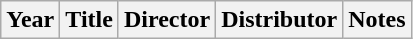<table class="wikitable sortable">
<tr>
<th>Year</th>
<th>Title</th>
<th>Director</th>
<th>Distributor</th>
<th>Notes</th>
</tr>
</table>
